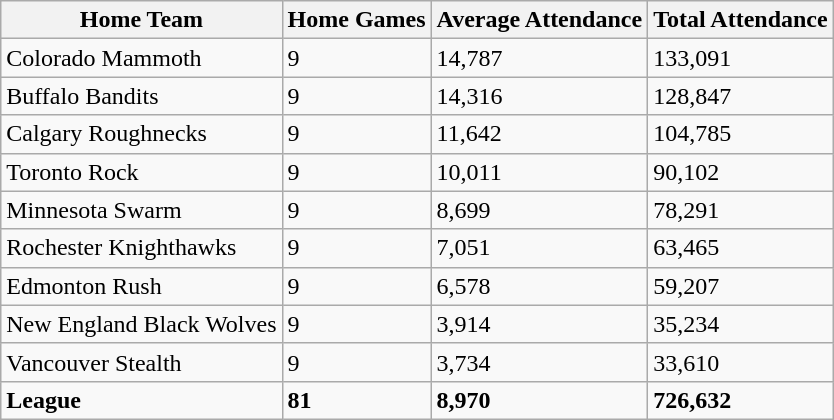<table class="wikitable sortable">
<tr>
<th>Home Team</th>
<th>Home Games</th>
<th>Average Attendance</th>
<th>Total Attendance</th>
</tr>
<tr>
<td>Colorado Mammoth</td>
<td>9</td>
<td>14,787</td>
<td>133,091</td>
</tr>
<tr>
<td>Buffalo Bandits</td>
<td>9</td>
<td>14,316</td>
<td>128,847</td>
</tr>
<tr>
<td>Calgary Roughnecks</td>
<td>9</td>
<td>11,642</td>
<td>104,785</td>
</tr>
<tr>
<td>Toronto Rock</td>
<td>9</td>
<td>10,011</td>
<td>90,102</td>
</tr>
<tr>
<td>Minnesota Swarm</td>
<td>9</td>
<td>8,699</td>
<td>78,291</td>
</tr>
<tr>
<td>Rochester Knighthawks</td>
<td>9</td>
<td>7,051</td>
<td>63,465</td>
</tr>
<tr>
<td>Edmonton Rush</td>
<td>9</td>
<td>6,578</td>
<td>59,207</td>
</tr>
<tr>
<td>New England Black Wolves</td>
<td>9</td>
<td>3,914</td>
<td>35,234</td>
</tr>
<tr>
<td>Vancouver Stealth</td>
<td>9</td>
<td>3,734</td>
<td>33,610</td>
</tr>
<tr class="sortbottom">
<td><strong>League</strong></td>
<td><strong>81</strong></td>
<td><strong>8,970</strong></td>
<td><strong>726,632</strong></td>
</tr>
</table>
